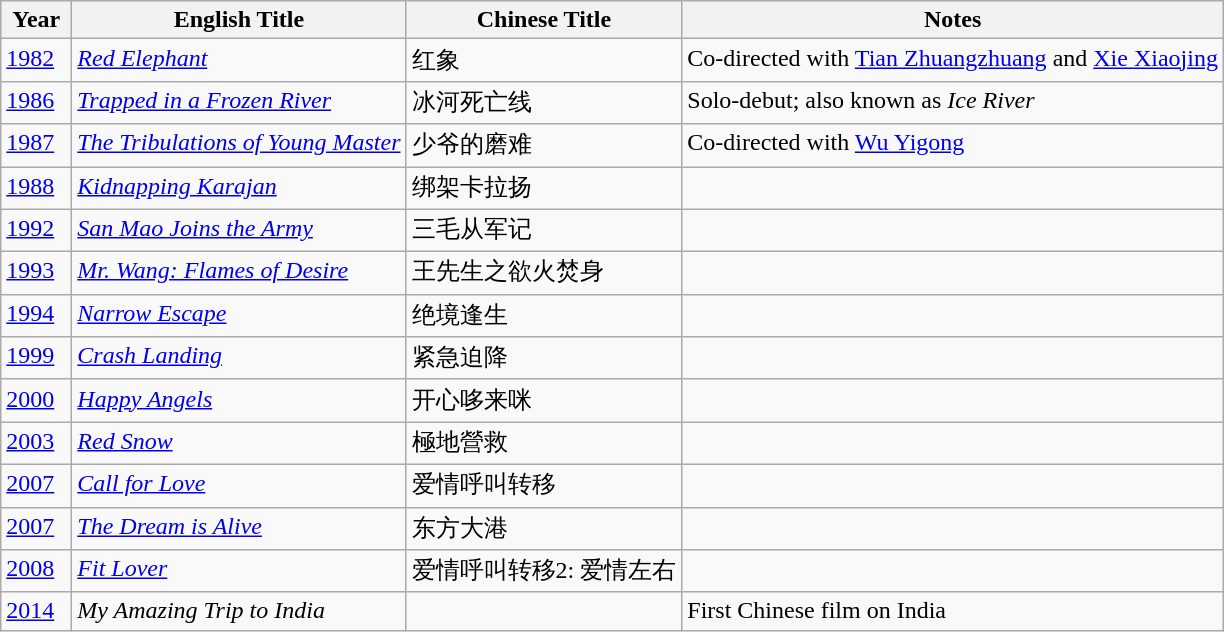<table class="wikitable">
<tr>
<th align="left" valign="top" width="40">Year</th>
<th align="left" valign="top">English Title</th>
<th align="left" valign="top">Chinese Title</th>
<th align="left" valign="top">Notes</th>
</tr>
<tr>
<td align="left" valign="top"><a href='#'>1982</a></td>
<td align="left" valign="top"><em><a href='#'>Red Elephant</a></em></td>
<td align="left" valign="top">红象</td>
<td align="left" valign="top">Co-directed with <a href='#'>Tian Zhuangzhuang</a> and <a href='#'>Xie Xiaojing</a></td>
</tr>
<tr>
<td align="left" valign="top"><a href='#'>1986</a></td>
<td align="left" valign="top"><em><a href='#'>Trapped in a Frozen River</a></em></td>
<td align="left" valign="top">冰河死亡线</td>
<td align="left" valign="top">Solo-debut; also known as <em>Ice River</em></td>
</tr>
<tr>
<td align="left" valign="top"><a href='#'>1987</a></td>
<td align="left" valign="top"><em><a href='#'>The Tribulations of Young Master</a></em></td>
<td align="left" valign="top">少爷的磨难</td>
<td align="left" valign="top">Co-directed with <a href='#'>Wu Yigong</a></td>
</tr>
<tr>
<td align="left" valign="top"><a href='#'>1988</a></td>
<td align="left" valign="top"><em><a href='#'>Kidnapping Karajan</a></em></td>
<td align="left" valign="top">绑架卡拉扬</td>
<td align="left" valign="top"></td>
</tr>
<tr>
<td align="left" valign="top"><a href='#'>1992</a></td>
<td align="left" valign="top"><em><a href='#'>San Mao Joins the Army</a></em></td>
<td align="left" valign="top">三毛从军记</td>
<td align="left" valign="top"></td>
</tr>
<tr>
<td align="left" valign="top"><a href='#'>1993</a></td>
<td align="left" valign="top"><em><a href='#'>Mr. Wang: Flames of Desire</a></em></td>
<td align="left" valign="top">王先生之欲火焚身</td>
<td align="left" valign="top"></td>
</tr>
<tr>
<td align="left" valign="top"><a href='#'>1994</a></td>
<td align="left" valign="top"><em><a href='#'>Narrow Escape</a></em></td>
<td align="left" valign="top">绝境逢生</td>
<td align="left" valign="top"></td>
</tr>
<tr>
<td align="left" valign="top"><a href='#'>1999</a></td>
<td align="left" valign="top"><em><a href='#'>Crash Landing</a></em></td>
<td align="left" valign="top">紧急迫降</td>
<td align="left" valign="top"></td>
</tr>
<tr>
<td align="left" valign="top"><a href='#'>2000</a></td>
<td align="left" valign="top"><em><a href='#'>Happy Angels</a></em></td>
<td align="left" valign="top">开心哆来咪</td>
<td align="left" valign="top"></td>
</tr>
<tr>
<td align="left" valign="top"><a href='#'>2003</a></td>
<td align="left" valign="top"><em><a href='#'>Red Snow</a></em></td>
<td align="left" valign="top">極地營救</td>
<td align="left" valign="top"></td>
</tr>
<tr>
<td align="left" valign="top"><a href='#'>2007</a></td>
<td align="left" valign="top"><em><a href='#'>Call for Love</a></em></td>
<td align="left" valign="top">爱情呼叫转移</td>
<td align="left" valign="top"></td>
</tr>
<tr>
<td align="left" valign="top"><a href='#'>2007</a></td>
<td align="left" valign="top"><em><a href='#'>The Dream is Alive</a></em></td>
<td align="left" valign="top">东方大港</td>
<td align="left" valign="top"></td>
</tr>
<tr>
<td align="left" valign="top"><a href='#'>2008</a></td>
<td align="left" valign="top"><em><a href='#'>Fit Lover</a></em></td>
<td align="left" valign="top">爱情呼叫转移2: 爱情左右</td>
<td align="left" valign="top"></td>
</tr>
<tr>
<td align="left" valign="top"><a href='#'>2014</a></td>
<td align="left" valign="top"><em>My Amazing Trip to India </em></td>
<td align="left" valign="top"></td>
<td align="left" valign="top">First Chinese film on India</td>
</tr>
</table>
